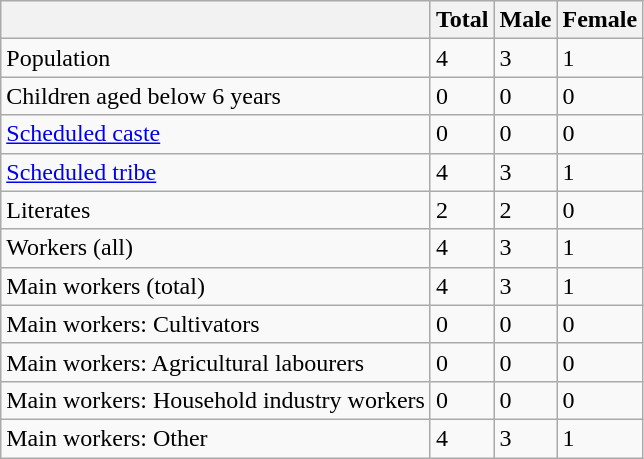<table class="wikitable sortable">
<tr>
<th></th>
<th>Total</th>
<th>Male</th>
<th>Female</th>
</tr>
<tr>
<td>Population</td>
<td>4</td>
<td>3</td>
<td>1</td>
</tr>
<tr>
<td>Children aged below 6 years</td>
<td>0</td>
<td>0</td>
<td>0</td>
</tr>
<tr>
<td><a href='#'>Scheduled caste</a></td>
<td>0</td>
<td>0</td>
<td>0</td>
</tr>
<tr>
<td><a href='#'>Scheduled tribe</a></td>
<td>4</td>
<td>3</td>
<td>1</td>
</tr>
<tr>
<td>Literates</td>
<td>2</td>
<td>2</td>
<td>0</td>
</tr>
<tr>
<td>Workers (all)</td>
<td>4</td>
<td>3</td>
<td>1</td>
</tr>
<tr>
<td>Main workers (total)</td>
<td>4</td>
<td>3</td>
<td>1</td>
</tr>
<tr>
<td>Main workers: Cultivators</td>
<td>0</td>
<td>0</td>
<td>0</td>
</tr>
<tr>
<td>Main workers: Agricultural labourers</td>
<td>0</td>
<td>0</td>
<td>0</td>
</tr>
<tr>
<td>Main workers: Household industry workers</td>
<td>0</td>
<td>0</td>
<td>0</td>
</tr>
<tr>
<td>Main workers: Other</td>
<td>4</td>
<td>3</td>
<td>1</td>
</tr>
</table>
